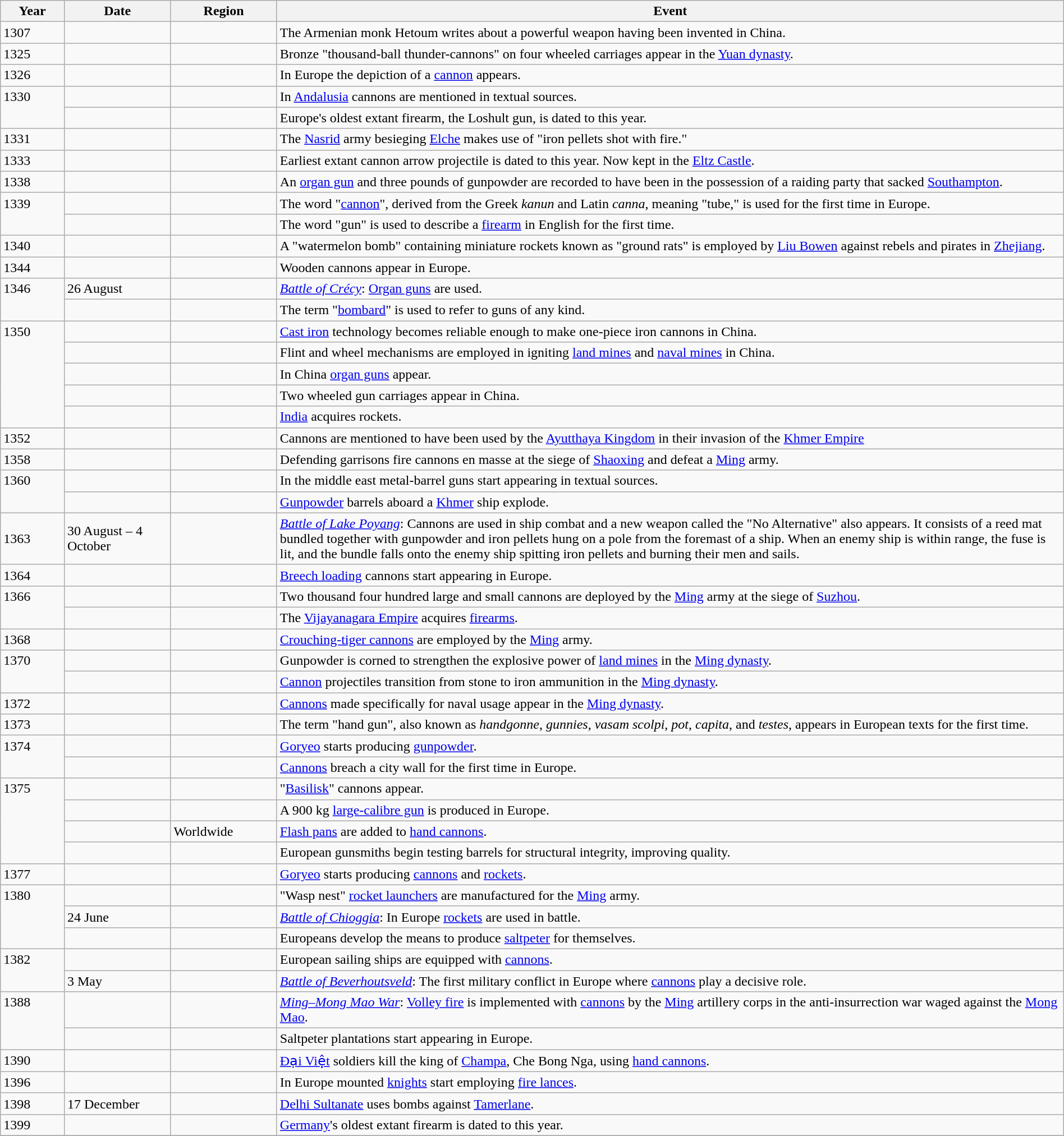<table class="wikitable" width="100%">
<tr>
<th style="width:6%">Year</th>
<th style="width:10%">Date</th>
<th style="width:10%">Region</th>
<th>Event</th>
</tr>
<tr>
<td>1307</td>
<td></td>
<td></td>
<td>The Armenian monk Hetoum writes about a powerful weapon having been invented in China.</td>
</tr>
<tr>
<td>1325</td>
<td></td>
<td></td>
<td>Bronze "thousand-ball thunder-cannons" on four wheeled carriages appear in the <a href='#'>Yuan dynasty</a>.</td>
</tr>
<tr>
<td>1326</td>
<td></td>
<td></td>
<td>In Europe the depiction of a <a href='#'>cannon</a> appears.</td>
</tr>
<tr>
<td rowspan="2" valign="top">1330</td>
<td></td>
<td></td>
<td>In <a href='#'>Andalusia</a> cannons are mentioned in textual sources.</td>
</tr>
<tr>
<td></td>
<td></td>
<td>Europe's oldest extant firearm, the Loshult gun, is dated to this year.</td>
</tr>
<tr>
<td>1331</td>
<td></td>
<td></td>
<td>The <a href='#'>Nasrid</a> army besieging <a href='#'>Elche</a> makes use of "iron pellets shot with fire."</td>
</tr>
<tr>
<td>1333</td>
<td></td>
<td></td>
<td>Earliest extant cannon arrow projectile is dated to this year. Now kept in the <a href='#'>Eltz Castle</a>.</td>
</tr>
<tr>
<td>1338</td>
<td></td>
<td></td>
<td>An <a href='#'>organ gun</a> and three pounds of gunpowder are recorded to have been in the possession of a raiding party that sacked <a href='#'>Southampton</a>.</td>
</tr>
<tr>
<td rowspan="2" valign="top">1339</td>
<td></td>
<td></td>
<td>The word "<a href='#'>cannon</a>", derived from the Greek <em>kanun</em> and Latin <em>canna</em>, meaning "tube," is used for the first time in Europe.</td>
</tr>
<tr>
<td></td>
<td></td>
<td>The word "gun" is used to describe a <a href='#'>firearm</a> in English for the first time.</td>
</tr>
<tr>
<td>1340</td>
<td></td>
<td></td>
<td>A "watermelon bomb" containing miniature rockets known as "ground rats" is employed by <a href='#'>Liu Bowen</a> against rebels and pirates in <a href='#'>Zhejiang</a>.</td>
</tr>
<tr>
<td>1344</td>
<td></td>
<td></td>
<td>Wooden cannons appear in Europe.</td>
</tr>
<tr>
<td rowspan="2" valign="top">1346</td>
<td>26 August</td>
<td></td>
<td><em><a href='#'>Battle of Crécy</a></em>: <a href='#'>Organ guns</a> are used.</td>
</tr>
<tr>
<td></td>
<td></td>
<td>The term "<a href='#'>bombard</a>" is used to refer to guns of any kind.</td>
</tr>
<tr>
<td rowspan="5" valign="top">1350</td>
<td></td>
<td></td>
<td><a href='#'>Cast iron</a> technology becomes reliable enough to make one-piece iron cannons in China.</td>
</tr>
<tr>
<td></td>
<td></td>
<td>Flint and wheel mechanisms are employed in igniting <a href='#'>land mines</a> and <a href='#'>naval mines</a> in China.</td>
</tr>
<tr>
<td></td>
<td></td>
<td>In China <a href='#'>organ guns</a> appear.</td>
</tr>
<tr>
<td></td>
<td></td>
<td>Two wheeled gun carriages appear in China.</td>
</tr>
<tr>
<td></td>
<td></td>
<td><a href='#'>India</a> acquires rockets.</td>
</tr>
<tr>
<td>1352</td>
<td></td>
<td></td>
<td>Cannons are mentioned to have been used by the <a href='#'>Ayutthaya Kingdom</a> in their invasion of the <a href='#'>Khmer Empire</a></td>
</tr>
<tr>
<td>1358</td>
<td></td>
<td></td>
<td>Defending garrisons fire cannons en masse at the siege of <a href='#'>Shaoxing</a> and defeat a <a href='#'>Ming</a> army.</td>
</tr>
<tr>
<td rowspan="2" valign="top">1360</td>
<td></td>
<td></td>
<td>In the middle east metal-barrel guns start appearing in textual sources.</td>
</tr>
<tr>
<td></td>
<td></td>
<td><a href='#'>Gunpowder</a> barrels aboard a <a href='#'>Khmer</a> ship explode.</td>
</tr>
<tr>
<td>1363</td>
<td>30 August – 4 October</td>
<td></td>
<td><em><a href='#'>Battle of Lake Poyang</a></em>: Cannons are used in ship combat and a new weapon called the "No Alternative" also appears. It consists of a reed mat bundled together with gunpowder and iron pellets hung on a pole from the foremast of a ship. When an enemy ship is within range, the fuse is lit, and the bundle falls onto the enemy ship spitting iron pellets and burning their men and sails.</td>
</tr>
<tr>
<td>1364</td>
<td></td>
<td></td>
<td><a href='#'>Breech loading</a> cannons start appearing in Europe.</td>
</tr>
<tr>
<td rowspan="2" valign="top">1366</td>
<td></td>
<td></td>
<td>Two thousand four hundred large and small cannons are deployed by the <a href='#'>Ming</a> army at the siege of <a href='#'>Suzhou</a>.</td>
</tr>
<tr>
<td></td>
<td></td>
<td>The <a href='#'>Vijayanagara Empire</a> acquires <a href='#'>firearms</a>.</td>
</tr>
<tr>
<td>1368</td>
<td></td>
<td></td>
<td><a href='#'>Crouching-tiger cannons</a> are employed by the <a href='#'>Ming</a> army.</td>
</tr>
<tr>
<td rowspan="2" valign="top">1370</td>
<td></td>
<td></td>
<td>Gunpowder is corned to strengthen the explosive power of <a href='#'>land mines</a> in the <a href='#'>Ming dynasty</a>.</td>
</tr>
<tr>
<td></td>
<td></td>
<td><a href='#'>Cannon</a> projectiles transition from stone to iron ammunition in the <a href='#'>Ming dynasty</a>.</td>
</tr>
<tr>
<td>1372</td>
<td></td>
<td></td>
<td><a href='#'>Cannons</a> made specifically for naval usage appear in the <a href='#'>Ming dynasty</a>.</td>
</tr>
<tr>
<td>1373</td>
<td></td>
<td></td>
<td>The term "hand gun", also known as <em>handgonne</em>, <em>gunnies</em>, <em>vasam scolpi</em>, <em>pot</em>, <em>capita</em>, and <em>testes</em>, appears in European texts for the first time.</td>
</tr>
<tr>
<td rowspan="2" valign="top">1374</td>
<td></td>
<td></td>
<td><a href='#'>Goryeo</a> starts producing <a href='#'>gunpowder</a>.</td>
</tr>
<tr>
<td></td>
<td></td>
<td><a href='#'>Cannons</a> breach a city wall for the first time in Europe.</td>
</tr>
<tr>
<td rowspan="4" valign="top">1375</td>
<td></td>
<td></td>
<td>"<a href='#'>Basilisk</a>" cannons appear.</td>
</tr>
<tr>
<td></td>
<td></td>
<td>A 900 kg <a href='#'>large-calibre gun</a> is produced in Europe.</td>
</tr>
<tr>
<td></td>
<td>Worldwide</td>
<td><a href='#'>Flash pans</a> are added to <a href='#'>hand cannons</a>.</td>
</tr>
<tr>
<td></td>
<td></td>
<td>European gunsmiths begin testing barrels for structural integrity, improving quality.</td>
</tr>
<tr>
<td>1377</td>
<td></td>
<td></td>
<td><a href='#'>Goryeo</a> starts producing <a href='#'>cannons</a> and <a href='#'>rockets</a>.</td>
</tr>
<tr>
<td rowspan="3" valign="top">1380</td>
<td></td>
<td></td>
<td>"Wasp nest" <a href='#'>rocket launchers</a> are manufactured for the <a href='#'>Ming</a> army.</td>
</tr>
<tr>
<td>24 June</td>
<td></td>
<td><em><a href='#'>Battle of Chioggia</a></em>: In Europe <a href='#'>rockets</a> are used in battle.</td>
</tr>
<tr>
<td></td>
<td></td>
<td>Europeans develop the means to produce <a href='#'>saltpeter</a> for themselves.</td>
</tr>
<tr>
<td rowspan="2" valign="top">1382</td>
<td></td>
<td></td>
<td>European sailing ships are equipped with <a href='#'>cannons</a>.</td>
</tr>
<tr>
<td>3 May</td>
<td></td>
<td><em><a href='#'>Battle of Beverhoutsveld</a></em>: The first military conflict in Europe where <a href='#'>cannons</a> play a decisive role.</td>
</tr>
<tr>
<td rowspan="2" valign="top">1388</td>
<td></td>
<td></td>
<td><em><a href='#'>Ming–Mong Mao War</a></em>: <a href='#'>Volley fire</a> is implemented with <a href='#'>cannons</a> by the <a href='#'>Ming</a> artillery corps in the anti-insurrection war waged against the <a href='#'>Mong Mao</a>.</td>
</tr>
<tr>
<td></td>
<td></td>
<td>Saltpeter plantations start appearing in Europe.</td>
</tr>
<tr>
<td>1390</td>
<td></td>
<td></td>
<td><a href='#'>Đại Việt</a> soldiers kill the king of <a href='#'>Champa</a>, Che Bong Nga, using <a href='#'>hand cannons</a>.</td>
</tr>
<tr>
<td>1396</td>
<td></td>
<td></td>
<td>In Europe mounted <a href='#'>knights</a> start employing <a href='#'>fire lances</a>.</td>
</tr>
<tr>
<td>1398</td>
<td>17 December</td>
<td></td>
<td><a href='#'>Delhi Sultanate</a> uses bombs against <a href='#'>Tamerlane</a>.</td>
</tr>
<tr>
<td>1399</td>
<td></td>
<td></td>
<td><a href='#'>Germany</a>'s oldest extant firearm is dated to this year.</td>
</tr>
<tr>
</tr>
</table>
